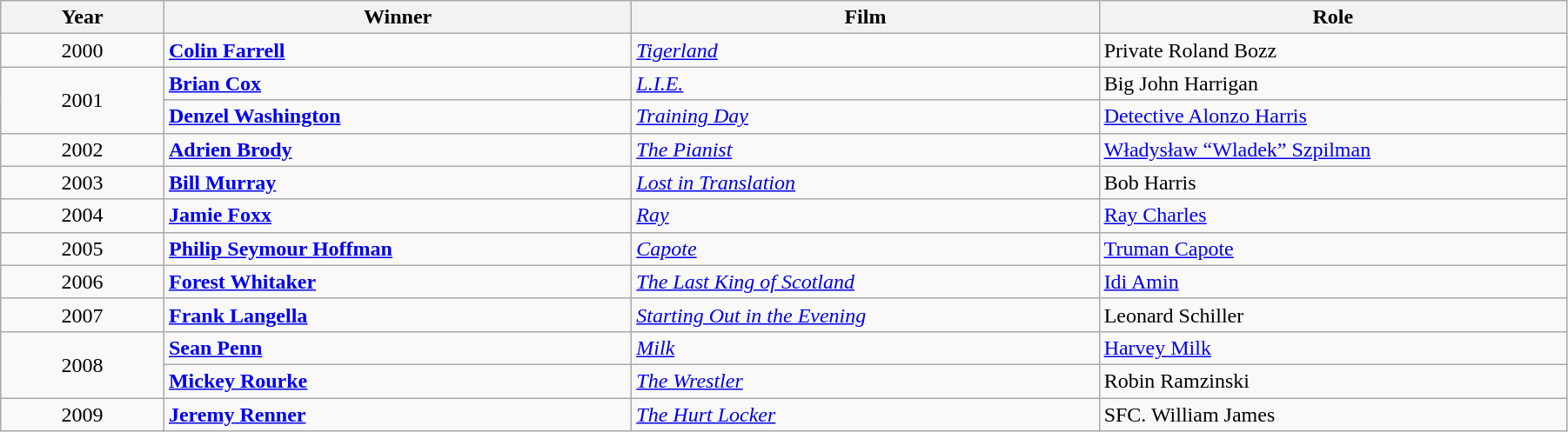<table class="wikitable" width="95%" cellpadding="5">
<tr>
<th width="100"><strong>Year</strong></th>
<th width="300"><strong>Winner</strong></th>
<th width="300"><strong>Film</strong></th>
<th width="300"><strong>Role</strong></th>
</tr>
<tr>
<td style="text-align:center;">2000</td>
<td><strong><a href='#'>Colin Farrell</a></strong></td>
<td><em><a href='#'>Tigerland</a></em></td>
<td>Private Roland Bozz</td>
</tr>
<tr>
<td rowspan="2" style="text-align:center;">2001</td>
<td><strong><a href='#'>Brian Cox</a></strong></td>
<td><em><a href='#'>L.I.E.</a></em></td>
<td>Big John Harrigan</td>
</tr>
<tr>
<td><strong><a href='#'>Denzel Washington</a></strong></td>
<td><em><a href='#'>Training Day</a></em></td>
<td><a href='#'>Detective Alonzo Harris</a></td>
</tr>
<tr>
<td style="text-align:center;">2002</td>
<td><strong><a href='#'>Adrien Brody</a></strong></td>
<td><em><a href='#'>The Pianist</a></em></td>
<td><a href='#'>Władysław “Wladek” Szpilman</a></td>
</tr>
<tr>
<td style="text-align:center;">2003</td>
<td><strong><a href='#'>Bill Murray</a></strong></td>
<td><em><a href='#'>Lost in Translation</a></em></td>
<td>Bob Harris</td>
</tr>
<tr>
<td style="text-align:center;">2004</td>
<td><strong><a href='#'>Jamie Foxx</a></strong></td>
<td><em><a href='#'>Ray</a></em></td>
<td><a href='#'>Ray Charles</a></td>
</tr>
<tr>
<td style="text-align:center;">2005</td>
<td><strong><a href='#'>Philip Seymour Hoffman</a></strong></td>
<td><em><a href='#'>Capote</a></em></td>
<td><a href='#'>Truman Capote</a></td>
</tr>
<tr>
<td style="text-align:center;">2006</td>
<td><strong><a href='#'>Forest Whitaker</a></strong></td>
<td><em><a href='#'>The Last King of Scotland</a></em></td>
<td><a href='#'>Idi Amin</a></td>
</tr>
<tr>
<td style="text-align:center;">2007</td>
<td><strong><a href='#'>Frank Langella</a></strong></td>
<td><em><a href='#'>Starting Out in the Evening</a></em></td>
<td>Leonard Schiller</td>
</tr>
<tr>
<td rowspan=2 style="text-align:center;">2008</td>
<td><strong><a href='#'>Sean Penn</a></strong></td>
<td><em><a href='#'>Milk</a></em></td>
<td><a href='#'>Harvey Milk</a></td>
</tr>
<tr>
<td><strong><a href='#'>Mickey Rourke</a></strong></td>
<td><em><a href='#'>The Wrestler</a></em></td>
<td>Robin Ramzinski</td>
</tr>
<tr>
<td style="text-align:center;">2009</td>
<td><strong><a href='#'>Jeremy Renner</a></strong></td>
<td><em><a href='#'>The Hurt Locker</a></em></td>
<td>SFC. William James</td>
</tr>
</table>
